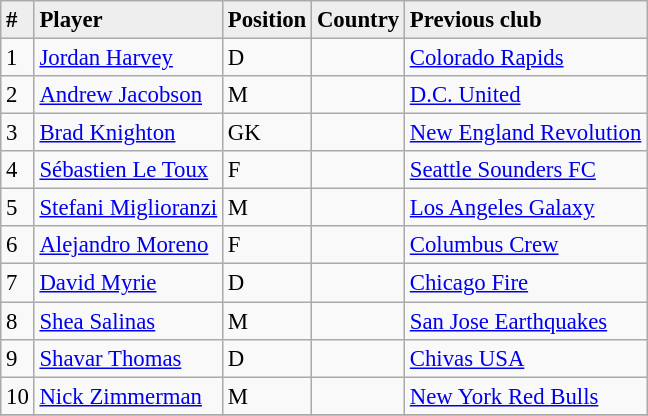<table class="wikitable" style="font-size:95%;">
<tr bgcolor="#eeeeee">
<td><strong>#</strong></td>
<td><strong>Player</strong></td>
<td><strong>Position</strong></td>
<td><strong>Country</strong></td>
<td><strong>Previous club</strong></td>
</tr>
<tr>
<td>1</td>
<td><a href='#'>Jordan Harvey</a></td>
<td>D</td>
<td></td>
<td><a href='#'>Colorado Rapids</a></td>
</tr>
<tr>
<td>2</td>
<td><a href='#'>Andrew Jacobson</a></td>
<td>M</td>
<td></td>
<td><a href='#'>D.C. United</a></td>
</tr>
<tr>
<td>3</td>
<td><a href='#'>Brad Knighton</a></td>
<td>GK</td>
<td></td>
<td><a href='#'>New England Revolution</a></td>
</tr>
<tr>
<td>4</td>
<td><a href='#'>Sébastien Le Toux</a></td>
<td>F</td>
<td></td>
<td><a href='#'>Seattle Sounders FC</a></td>
</tr>
<tr>
<td>5</td>
<td><a href='#'>Stefani Miglioranzi</a></td>
<td>M</td>
<td></td>
<td><a href='#'>Los Angeles Galaxy</a></td>
</tr>
<tr>
<td>6</td>
<td><a href='#'>Alejandro Moreno</a></td>
<td>F</td>
<td></td>
<td><a href='#'>Columbus Crew</a></td>
</tr>
<tr>
<td>7</td>
<td><a href='#'>David Myrie</a></td>
<td>D</td>
<td></td>
<td><a href='#'>Chicago Fire</a></td>
</tr>
<tr>
<td>8</td>
<td><a href='#'>Shea Salinas</a></td>
<td>M</td>
<td></td>
<td><a href='#'>San Jose Earthquakes</a></td>
</tr>
<tr>
<td>9</td>
<td><a href='#'>Shavar Thomas</a></td>
<td>D</td>
<td></td>
<td><a href='#'>Chivas USA</a></td>
</tr>
<tr>
<td>10</td>
<td><a href='#'>Nick Zimmerman</a></td>
<td>M</td>
<td></td>
<td><a href='#'>New York Red Bulls</a></td>
</tr>
<tr>
</tr>
</table>
